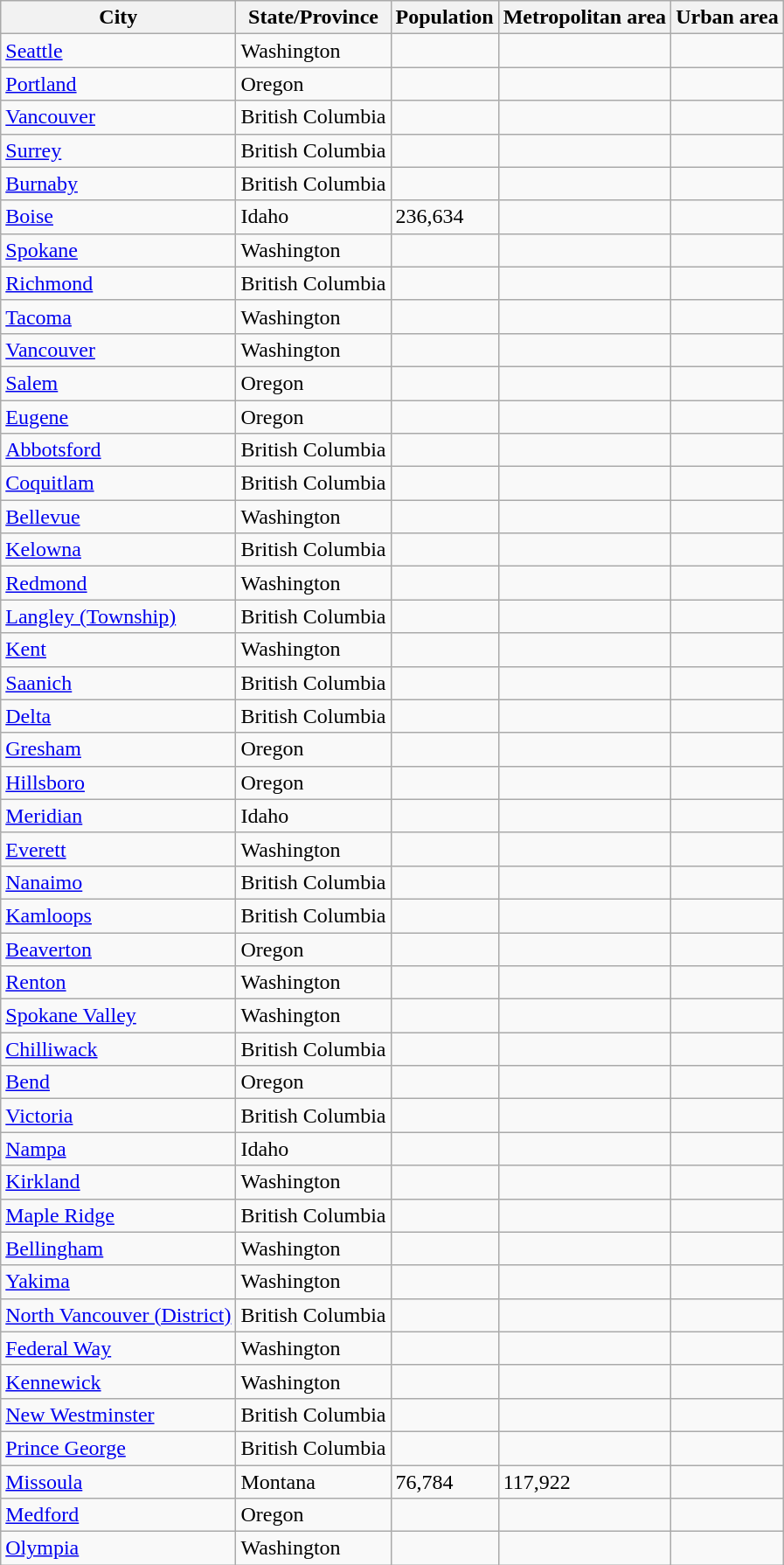<table class="wikitable sortable">
<tr>
<th>City</th>
<th>State/Province</th>
<th>Population</th>
<th>Metropolitan area</th>
<th>Urban area</th>
</tr>
<tr>
<td><a href='#'>Seattle</a></td>
<td>Washington</td>
<td></td>
<td></td>
<td></td>
</tr>
<tr>
<td><a href='#'>Portland</a></td>
<td>Oregon</td>
<td></td>
<td></td>
<td></td>
</tr>
<tr>
<td><a href='#'>Vancouver</a></td>
<td>British Columbia</td>
<td></td>
<td></td>
<td></td>
</tr>
<tr>
<td><a href='#'>Surrey</a></td>
<td>British Columbia</td>
<td></td>
<td></td>
<td></td>
</tr>
<tr>
<td><a href='#'>Burnaby</a></td>
<td>British Columbia</td>
<td></td>
<td></td>
<td></td>
</tr>
<tr>
<td><a href='#'>Boise</a></td>
<td>Idaho</td>
<td>236,634</td>
<td></td>
<td></td>
</tr>
<tr>
<td><a href='#'>Spokane</a></td>
<td>Washington</td>
<td></td>
<td></td>
<td></td>
</tr>
<tr>
<td><a href='#'>Richmond</a></td>
<td>British Columbia</td>
<td></td>
<td></td>
<td></td>
</tr>
<tr>
<td><a href='#'>Tacoma</a></td>
<td>Washington</td>
<td></td>
<td></td>
<td></td>
</tr>
<tr>
<td><a href='#'>Vancouver</a></td>
<td>Washington</td>
<td></td>
<td></td>
<td></td>
</tr>
<tr>
<td><a href='#'>Salem</a></td>
<td>Oregon</td>
<td></td>
<td></td>
<td></td>
</tr>
<tr>
<td><a href='#'>Eugene</a></td>
<td>Oregon</td>
<td></td>
<td></td>
<td></td>
</tr>
<tr>
<td><a href='#'>Abbotsford</a></td>
<td>British Columbia</td>
<td></td>
<td></td>
<td></td>
</tr>
<tr>
<td><a href='#'>Coquitlam</a></td>
<td>British Columbia</td>
<td></td>
<td></td>
<td></td>
</tr>
<tr>
<td><a href='#'>Bellevue</a></td>
<td>Washington</td>
<td></td>
<td></td>
<td></td>
</tr>
<tr>
<td><a href='#'>Kelowna</a></td>
<td>British Columbia</td>
<td></td>
<td></td>
<td></td>
</tr>
<tr>
<td><a href='#'>Redmond</a></td>
<td>Washington</td>
<td></td>
<td></td>
<td></td>
</tr>
<tr>
<td><a href='#'>Langley (Township)</a></td>
<td>British Columbia</td>
<td></td>
<td></td>
<td></td>
</tr>
<tr>
<td><a href='#'>Kent</a></td>
<td>Washington</td>
<td></td>
<td></td>
<td></td>
</tr>
<tr>
<td><a href='#'>Saanich</a></td>
<td>British Columbia</td>
<td></td>
<td></td>
<td></td>
</tr>
<tr>
<td><a href='#'>Delta</a></td>
<td>British Columbia</td>
<td></td>
<td></td>
<td></td>
</tr>
<tr>
<td><a href='#'>Gresham</a></td>
<td>Oregon</td>
<td></td>
<td></td>
<td></td>
</tr>
<tr>
<td><a href='#'>Hillsboro</a></td>
<td>Oregon</td>
<td></td>
<td></td>
<td></td>
</tr>
<tr>
<td><a href='#'>Meridian</a></td>
<td>Idaho</td>
<td></td>
<td></td>
<td></td>
</tr>
<tr>
<td><a href='#'>Everett</a></td>
<td>Washington</td>
<td></td>
<td></td>
<td></td>
</tr>
<tr>
<td><a href='#'>Nanaimo</a></td>
<td>British Columbia</td>
<td></td>
<td></td>
<td></td>
</tr>
<tr>
<td><a href='#'>Kamloops</a></td>
<td>British Columbia</td>
<td></td>
<td></td>
<td></td>
</tr>
<tr>
<td><a href='#'>Beaverton</a></td>
<td>Oregon</td>
<td></td>
<td></td>
<td></td>
</tr>
<tr>
<td><a href='#'>Renton</a></td>
<td>Washington</td>
<td></td>
<td></td>
<td></td>
</tr>
<tr>
<td><a href='#'>Spokane Valley</a></td>
<td>Washington</td>
<td></td>
<td></td>
<td></td>
</tr>
<tr>
<td><a href='#'>Chilliwack</a></td>
<td>British Columbia</td>
<td></td>
<td></td>
<td></td>
</tr>
<tr>
<td><a href='#'>Bend</a></td>
<td>Oregon</td>
<td></td>
<td></td>
<td></td>
</tr>
<tr>
<td><a href='#'>Victoria</a></td>
<td>British Columbia</td>
<td></td>
<td></td>
<td></td>
</tr>
<tr>
<td><a href='#'>Nampa</a></td>
<td>Idaho</td>
<td></td>
<td></td>
<td></td>
</tr>
<tr>
<td><a href='#'>Kirkland</a></td>
<td>Washington</td>
<td></td>
<td></td>
<td></td>
</tr>
<tr>
<td><a href='#'>Maple Ridge</a></td>
<td>British Columbia</td>
<td></td>
<td></td>
<td></td>
</tr>
<tr>
<td><a href='#'>Bellingham</a></td>
<td>Washington</td>
<td></td>
<td></td>
<td></td>
</tr>
<tr>
<td><a href='#'>Yakima</a></td>
<td>Washington</td>
<td></td>
<td></td>
<td></td>
</tr>
<tr>
<td><a href='#'>North Vancouver (District)</a></td>
<td>British Columbia</td>
<td></td>
<td></td>
<td></td>
</tr>
<tr>
<td><a href='#'>Federal Way</a></td>
<td>Washington</td>
<td></td>
<td></td>
<td></td>
</tr>
<tr>
<td><a href='#'>Kennewick</a></td>
<td>Washington</td>
<td></td>
<td></td>
<td></td>
</tr>
<tr>
<td><a href='#'>New Westminster</a></td>
<td>British Columbia</td>
<td></td>
<td></td>
<td></td>
</tr>
<tr>
<td><a href='#'>Prince George</a></td>
<td>British Columbia</td>
<td></td>
<td></td>
<td></td>
</tr>
<tr>
<td><a href='#'>Missoula</a></td>
<td>Montana</td>
<td>76,784</td>
<td>117,922</td>
<td></td>
</tr>
<tr>
<td><a href='#'>Medford</a></td>
<td>Oregon</td>
<td></td>
<td></td>
<td></td>
</tr>
<tr>
<td><a href='#'>Olympia</a></td>
<td>Washington</td>
<td></td>
<td></td>
<td></td>
</tr>
</table>
